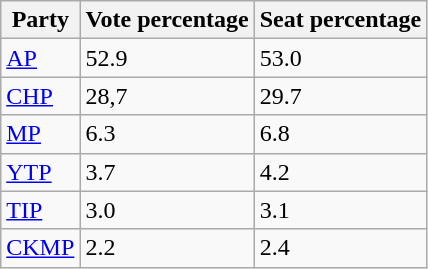<table class="wikitable style=text-align:right floatright">
<tr>
<th>Party</th>
<th>Vote percentage</th>
<th>Seat percentage</th>
</tr>
<tr>
<td align=left><a href='#'>AP</a></td>
<td>52.9</td>
<td>53.0</td>
</tr>
<tr>
<td align=left><a href='#'>CHP</a></td>
<td>28,7</td>
<td>29.7</td>
</tr>
<tr>
<td align=left><a href='#'>MP</a></td>
<td>6.3</td>
<td>6.8</td>
</tr>
<tr>
<td align=left><a href='#'>YTP</a></td>
<td>3.7</td>
<td>4.2</td>
</tr>
<tr>
<td align=left><a href='#'>TIP</a></td>
<td>3.0</td>
<td>3.1</td>
</tr>
<tr>
<td align=left><a href='#'>CKMP</a></td>
<td>2.2</td>
<td>2.4</td>
</tr>
</table>
